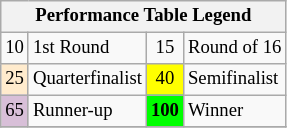<table class="wikitable" style="font-size:78%;">
<tr>
<th colspan=4>Performance Table Legend</th>
</tr>
<tr>
<td align="center">10</td>
<td>1st Round</td>
<td align="center">15</td>
<td>Round of 16</td>
</tr>
<tr>
<td align="center" style="background:#ffebcd;">25</td>
<td>Quarterfinalist</td>
<td align="center" style="background:yellow;">40</td>
<td>Semifinalist</td>
</tr>
<tr>
<td align="center" style="background:#D8BFD8;">65</td>
<td>Runner-up</td>
<td align="center" style="background:#00ff00;font-weight:bold;">100</td>
<td>Winner</td>
</tr>
<tr>
</tr>
</table>
